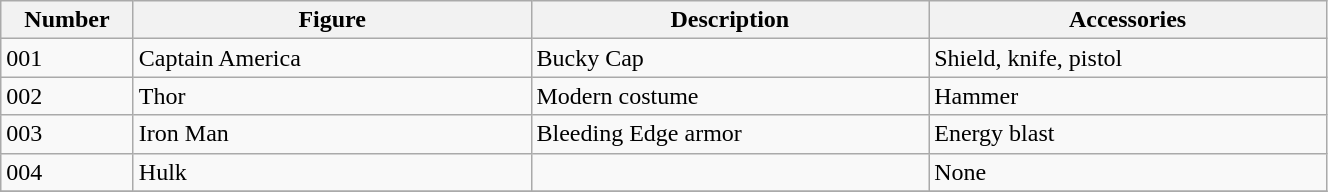<table class="wikitable" width="70%">
<tr>
<th width=10%>Number</th>
<th width=30%>Figure</th>
<th width=30%>Description</th>
<th width=30%>Accessories</th>
</tr>
<tr>
<td>001</td>
<td>Captain America</td>
<td>Bucky Cap</td>
<td>Shield, knife, pistol</td>
</tr>
<tr>
<td>002</td>
<td>Thor</td>
<td>Modern costume</td>
<td>Hammer</td>
</tr>
<tr>
<td>003</td>
<td>Iron Man</td>
<td>Bleeding Edge armor</td>
<td>Energy blast</td>
</tr>
<tr>
<td>004</td>
<td>Hulk</td>
<td></td>
<td>None</td>
</tr>
<tr>
</tr>
</table>
